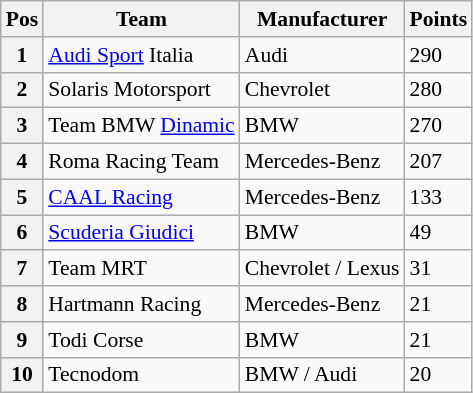<table class="wikitable" style="font-size: 90%">
<tr>
<th>Pos</th>
<th>Team</th>
<th>Manufacturer</th>
<th>Points</th>
</tr>
<tr>
<th>1</th>
<td> <a href='#'>Audi Sport</a> Italia</td>
<td>Audi</td>
<td>290</td>
</tr>
<tr>
<th>2</th>
<td> Solaris Motorsport</td>
<td>Chevrolet</td>
<td>280</td>
</tr>
<tr>
<th>3</th>
<td> Team BMW <a href='#'>Dinamic</a></td>
<td>BMW</td>
<td>270</td>
</tr>
<tr>
<th>4</th>
<td> Roma Racing Team</td>
<td>Mercedes-Benz</td>
<td>207</td>
</tr>
<tr>
<th>5</th>
<td> <a href='#'>CAAL Racing</a></td>
<td>Mercedes-Benz</td>
<td>133</td>
</tr>
<tr>
<th>6</th>
<td> <a href='#'>Scuderia Giudici</a></td>
<td>BMW</td>
<td>49</td>
</tr>
<tr>
<th>7</th>
<td> Team MRT</td>
<td>Chevrolet / Lexus</td>
<td>31</td>
</tr>
<tr>
<th>8</th>
<td> Hartmann Racing</td>
<td>Mercedes-Benz</td>
<td>21</td>
</tr>
<tr>
<th>9</th>
<td> Todi Corse</td>
<td>BMW</td>
<td>21</td>
</tr>
<tr>
<th>10</th>
<td> Tecnodom</td>
<td>BMW / Audi</td>
<td>20</td>
</tr>
</table>
